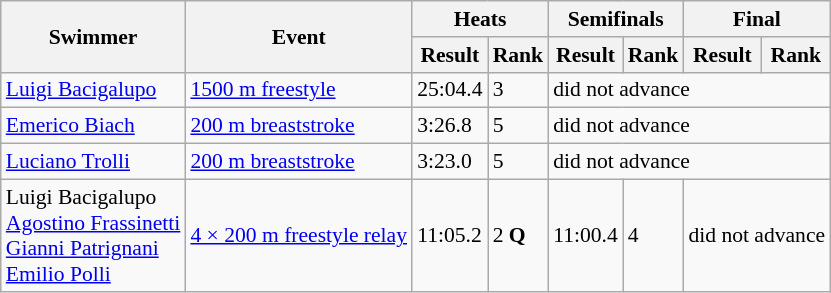<table class=wikitable style="font-size:90%" style="text-align:center">
<tr>
<th rowspan=2>Swimmer</th>
<th rowspan=2>Event</th>
<th colspan=2>Heats</th>
<th colspan=2>Semifinals</th>
<th colspan=2>Final</th>
</tr>
<tr>
<th>Result</th>
<th>Rank</th>
<th>Result</th>
<th>Rank</th>
<th>Result</th>
<th>Rank</th>
</tr>
<tr>
<td align=left><a href='#'>Luigi Bacigalupo</a></td>
<td align=left><a href='#'>1500 m freestyle</a></td>
<td>25:04.4</td>
<td>3</td>
<td colspan=4>did not advance</td>
</tr>
<tr>
<td align=left><a href='#'>Emerico Biach</a></td>
<td align=left><a href='#'>200 m breaststroke</a></td>
<td>3:26.8</td>
<td>5</td>
<td colspan=4>did not advance</td>
</tr>
<tr>
<td align=left><a href='#'>Luciano Trolli</a></td>
<td align=left><a href='#'>200 m breaststroke</a></td>
<td>3:23.0</td>
<td>5</td>
<td colspan=4>did not advance</td>
</tr>
<tr>
<td align=left>Luigi Bacigalupo <br> <a href='#'>Agostino Frassinetti</a> <br> <a href='#'>Gianni Patrignani</a> <br> <a href='#'>Emilio Polli</a></td>
<td align=left><a href='#'>4 × 200 m freestyle relay</a></td>
<td>11:05.2</td>
<td>2 <strong>Q</strong></td>
<td>11:00.4</td>
<td>4</td>
<td colspan=2>did not advance</td>
</tr>
</table>
